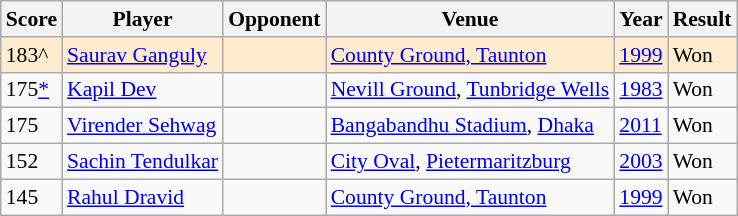<table class="wikitable"style="font-size: 90%">
<tr>
<th scope="col">Score</th>
<th scope="col">Player</th>
<th scope="col">Opponent</th>
<th scope="col">Venue</th>
<th scope="col">Year</th>
<th scope="col">Result</th>
</tr>
<tr style="background:#ffebcd;">
<td>183^</td>
<td><a href='#'>Saurav Ganguly</a></td>
<td></td>
<td><a href='#'>County Ground, Taunton</a></td>
<td><a href='#'>1999</a></td>
<td>Won</td>
</tr>
<tr>
<td>175<a href='#'>*</a></td>
<td><a href='#'>Kapil Dev</a></td>
<td></td>
<td><a href='#'>Nevill Ground</a>, <a href='#'>Tunbridge Wells</a></td>
<td><a href='#'>1983</a></td>
<td>Won</td>
</tr>
<tr>
<td>175</td>
<td><a href='#'>Virender Sehwag</a></td>
<td></td>
<td><a href='#'>Bangabandhu Stadium</a>, <a href='#'>Dhaka</a></td>
<td><a href='#'>2011</a></td>
<td>Won</td>
</tr>
<tr>
<td>152</td>
<td><a href='#'>Sachin Tendulkar</a></td>
<td></td>
<td><a href='#'>City Oval</a>, <a href='#'>Pietermaritzburg</a></td>
<td><a href='#'>2003</a></td>
<td>Won</td>
</tr>
<tr>
<td>145</td>
<td><a href='#'>Rahul Dravid</a></td>
<td></td>
<td><a href='#'>County Ground, Taunton</a></td>
<td><a href='#'>1999</a></td>
<td>Won</td>
</tr>
</table>
